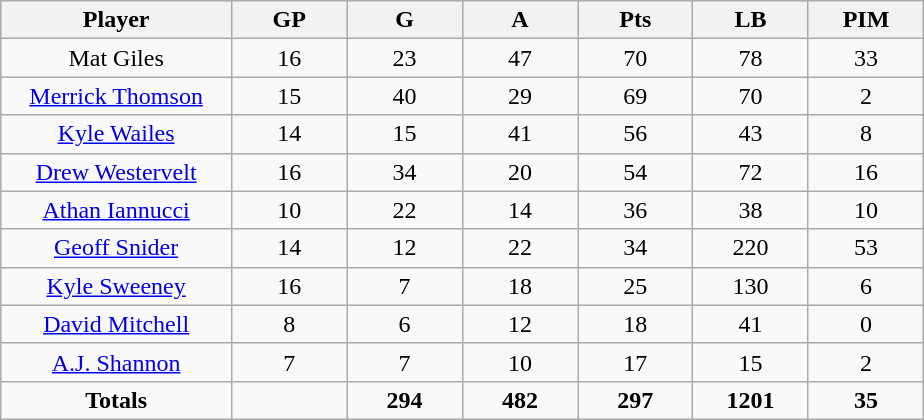<table class="wikitable sortable">
<tr align=center>
<th width="20%">Player</th>
<th width="10%">GP</th>
<th width="10%">G</th>
<th width="10%">A</th>
<th width="10%">Pts</th>
<th width="10%">LB</th>
<th width="10%">PIM</th>
</tr>
<tr align=center>
<td>Mat Giles</td>
<td>16</td>
<td>23</td>
<td>47</td>
<td>70</td>
<td>78</td>
<td>33</td>
</tr>
<tr align=center>
<td><a href='#'>Merrick Thomson</a></td>
<td>15</td>
<td>40</td>
<td>29</td>
<td>69</td>
<td>70</td>
<td>2</td>
</tr>
<tr align=center>
<td><a href='#'>Kyle Wailes</a></td>
<td>14</td>
<td>15</td>
<td>41</td>
<td>56</td>
<td>43</td>
<td>8</td>
</tr>
<tr align=center>
<td><a href='#'>Drew Westervelt</a></td>
<td>16</td>
<td>34</td>
<td>20</td>
<td>54</td>
<td>72</td>
<td>16</td>
</tr>
<tr align=center>
<td><a href='#'>Athan Iannucci</a></td>
<td>10</td>
<td>22</td>
<td>14</td>
<td>36</td>
<td>38</td>
<td>10</td>
</tr>
<tr align=center>
<td><a href='#'>Geoff Snider</a></td>
<td>14</td>
<td>12</td>
<td>22</td>
<td>34</td>
<td>220</td>
<td>53</td>
</tr>
<tr align=center>
<td><a href='#'>Kyle Sweeney</a></td>
<td>16</td>
<td>7</td>
<td>18</td>
<td>25</td>
<td>130</td>
<td>6</td>
</tr>
<tr align=center>
<td><a href='#'>David Mitchell</a></td>
<td>8</td>
<td>6</td>
<td>12</td>
<td>18</td>
<td>41</td>
<td>0</td>
</tr>
<tr align=center>
<td><a href='#'>A.J. Shannon</a></td>
<td>7</td>
<td>7</td>
<td>10</td>
<td>17</td>
<td>15</td>
<td>2</td>
</tr>
<tr align=center>
<td><strong>Totals</strong></td>
<td></td>
<td><strong>294</strong></td>
<td><strong>482</strong></td>
<td><strong>297</strong></td>
<td><strong>1201</strong></td>
<td><strong>35</strong></td>
</tr>
</table>
